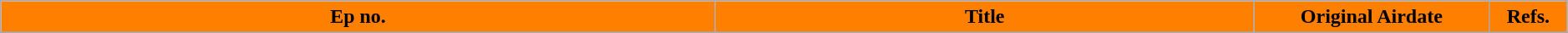<table class="wikitable" width=99%>
<tr>
<th style="background: #FF8000">Ep no.</th>
<th style="background: #FF8000">Title</th>
<th style="background: #FF8000" width="15%">Original Airdate</th>
<th style="background: #FF8000" width="5%">Refs.</th>
</tr>
<tr>
</tr>
</table>
